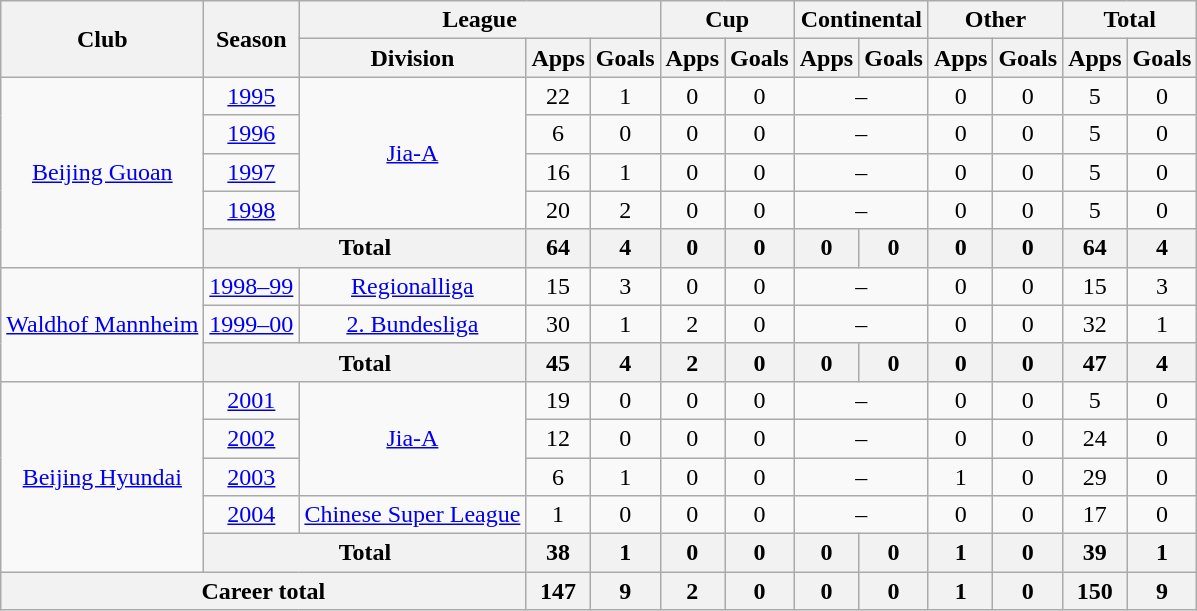<table class="wikitable" style="text-align: center">
<tr>
<th rowspan="2">Club</th>
<th rowspan="2">Season</th>
<th colspan="3">League</th>
<th colspan="2">Cup</th>
<th colspan="2">Continental</th>
<th colspan="2">Other</th>
<th colspan="2">Total</th>
</tr>
<tr>
<th>Division</th>
<th>Apps</th>
<th>Goals</th>
<th>Apps</th>
<th>Goals</th>
<th>Apps</th>
<th>Goals</th>
<th>Apps</th>
<th>Goals</th>
<th>Apps</th>
<th>Goals</th>
</tr>
<tr>
<td rowspan="5"><a href='#'>Beijing Guoan</a></td>
<td><a href='#'>1995</a></td>
<td rowspan="4"><a href='#'>Jia-A</a></td>
<td>22</td>
<td>1</td>
<td>0</td>
<td>0</td>
<td colspan="2">–</td>
<td>0</td>
<td>0</td>
<td>5</td>
<td>0</td>
</tr>
<tr>
<td><a href='#'>1996</a></td>
<td>6</td>
<td>0</td>
<td>0</td>
<td>0</td>
<td colspan="2">–</td>
<td>0</td>
<td>0</td>
<td>5</td>
<td>0</td>
</tr>
<tr>
<td><a href='#'>1997</a></td>
<td>16</td>
<td>1</td>
<td>0</td>
<td>0</td>
<td colspan="2">–</td>
<td>0</td>
<td>0</td>
<td>5</td>
<td>0</td>
</tr>
<tr>
<td><a href='#'>1998</a></td>
<td>20</td>
<td>2</td>
<td>0</td>
<td>0</td>
<td colspan="2">–</td>
<td>0</td>
<td>0</td>
<td>5</td>
<td>0</td>
</tr>
<tr>
<th colspan=2>Total</th>
<th>64</th>
<th>4</th>
<th>0</th>
<th>0</th>
<th>0</th>
<th>0</th>
<th>0</th>
<th>0</th>
<th>64</th>
<th>4</th>
</tr>
<tr>
<td rowspan="3"><a href='#'>Waldhof Mannheim</a></td>
<td><a href='#'>1998–99</a></td>
<td><a href='#'>Regionalliga</a></td>
<td>15</td>
<td>3</td>
<td>0</td>
<td>0</td>
<td colspan="2">–</td>
<td>0</td>
<td>0</td>
<td>15</td>
<td>3</td>
</tr>
<tr>
<td><a href='#'>1999–00</a></td>
<td><a href='#'>2. Bundesliga</a></td>
<td>30</td>
<td>1</td>
<td>2</td>
<td>0</td>
<td colspan="2">–</td>
<td>0</td>
<td>0</td>
<td>32</td>
<td>1</td>
</tr>
<tr>
<th colspan=2>Total</th>
<th>45</th>
<th>4</th>
<th>2</th>
<th>0</th>
<th>0</th>
<th>0</th>
<th>0</th>
<th>0</th>
<th>47</th>
<th>4</th>
</tr>
<tr>
<td rowspan="5"><a href='#'>Beijing Hyundai</a></td>
<td><a href='#'>2001</a></td>
<td rowspan="3"><a href='#'>Jia-A</a></td>
<td>19</td>
<td>0</td>
<td>0</td>
<td>0</td>
<td colspan="2">–</td>
<td>0</td>
<td>0</td>
<td>5</td>
<td>0</td>
</tr>
<tr>
<td><a href='#'>2002</a></td>
<td>12</td>
<td>0</td>
<td>0</td>
<td>0</td>
<td colspan="2">–</td>
<td>0</td>
<td>0</td>
<td>24</td>
<td>0</td>
</tr>
<tr>
<td><a href='#'>2003</a></td>
<td>6</td>
<td>1</td>
<td>0</td>
<td>0</td>
<td colspan="2">–</td>
<td>1</td>
<td>0</td>
<td>29</td>
<td>0</td>
</tr>
<tr>
<td><a href='#'>2004</a></td>
<td><a href='#'>Chinese Super League</a></td>
<td>1</td>
<td>0</td>
<td>0</td>
<td>0</td>
<td colspan="2">–</td>
<td>0</td>
<td>0</td>
<td>17</td>
<td>0</td>
</tr>
<tr>
<th colspan=2>Total</th>
<th>38</th>
<th>1</th>
<th>0</th>
<th>0</th>
<th>0</th>
<th>0</th>
<th>1</th>
<th>0</th>
<th>39</th>
<th>1</th>
</tr>
<tr>
<th colspan=3>Career total</th>
<th>147</th>
<th>9</th>
<th>2</th>
<th>0</th>
<th>0</th>
<th>0</th>
<th>1</th>
<th>0</th>
<th>150</th>
<th>9</th>
</tr>
</table>
